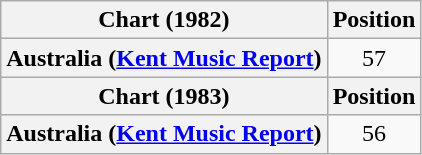<table class="wikitable sortable plainrowheaders" style="text-align:center">
<tr>
<th>Chart (1982)</th>
<th>Position</th>
</tr>
<tr>
<th scope="row">Australia (<a href='#'>Kent Music Report</a>)</th>
<td>57</td>
</tr>
<tr>
<th>Chart (1983)</th>
<th>Position</th>
</tr>
<tr>
<th scope="row">Australia (<a href='#'>Kent Music Report</a>)</th>
<td>56</td>
</tr>
</table>
